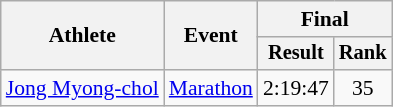<table class=wikitable style="font-size:90%">
<tr>
<th rowspan="2">Athlete</th>
<th rowspan="2">Event</th>
<th colspan="2">Final</th>
</tr>
<tr style="font-size:95%">
<th>Result</th>
<th>Rank</th>
</tr>
<tr align=center>
<td align=left><a href='#'>Jong Myong-chol</a></td>
<td align=left><a href='#'>Marathon</a></td>
<td>2:19:47</td>
<td>35</td>
</tr>
</table>
